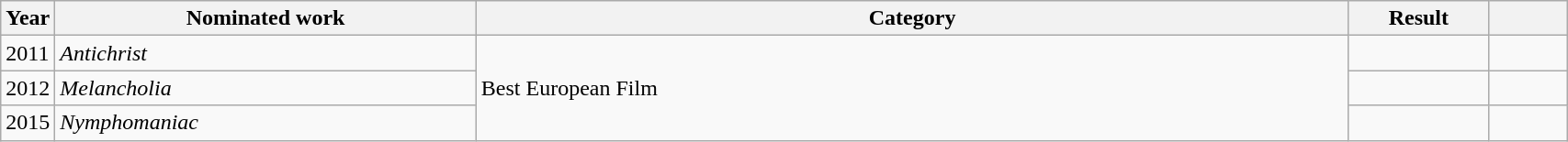<table class=wikitable width=90%>
<tr>
<th width=3%>Year</th>
<th width=27%>Nominated work</th>
<th width=56%>Category</th>
<th width=9%>Result</th>
<th width=5%></th>
</tr>
<tr>
<td>2011</td>
<td><em>Antichrist</em></td>
<td rowspan="3">Best European Film</td>
<td></td>
<td style="text-align:center;"></td>
</tr>
<tr>
<td>2012</td>
<td><em>Melancholia</em></td>
<td></td>
<td style="text-align:center;"></td>
</tr>
<tr>
<td>2015</td>
<td><em>Nymphomaniac</em></td>
<td></td>
<td style="text-align:center;"></td>
</tr>
</table>
